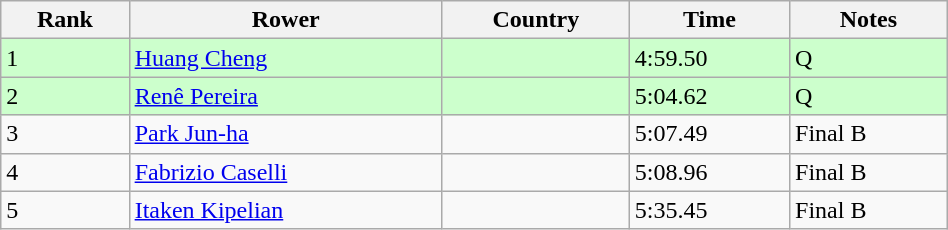<table class="wikitable" width=50%>
<tr>
<th>Rank</th>
<th>Rower</th>
<th>Country</th>
<th>Time</th>
<th>Notes</th>
</tr>
<tr bgcolor=#ccffcc>
<td>1</td>
<td><a href='#'>Huang Cheng</a></td>
<td></td>
<td>4:59.50</td>
<td>Q</td>
</tr>
<tr bgcolor=#ccffcc>
<td>2</td>
<td><a href='#'>Renê Pereira</a></td>
<td></td>
<td>5:04.62</td>
<td>Q</td>
</tr>
<tr>
<td>3</td>
<td><a href='#'>Park Jun-ha</a></td>
<td></td>
<td>5:07.49</td>
<td>Final B</td>
</tr>
<tr>
<td>4</td>
<td><a href='#'>Fabrizio Caselli</a></td>
<td></td>
<td>5:08.96</td>
<td>Final B</td>
</tr>
<tr>
<td>5</td>
<td><a href='#'>Itaken Kipelian</a></td>
<td></td>
<td>5:35.45</td>
<td>Final B</td>
</tr>
</table>
